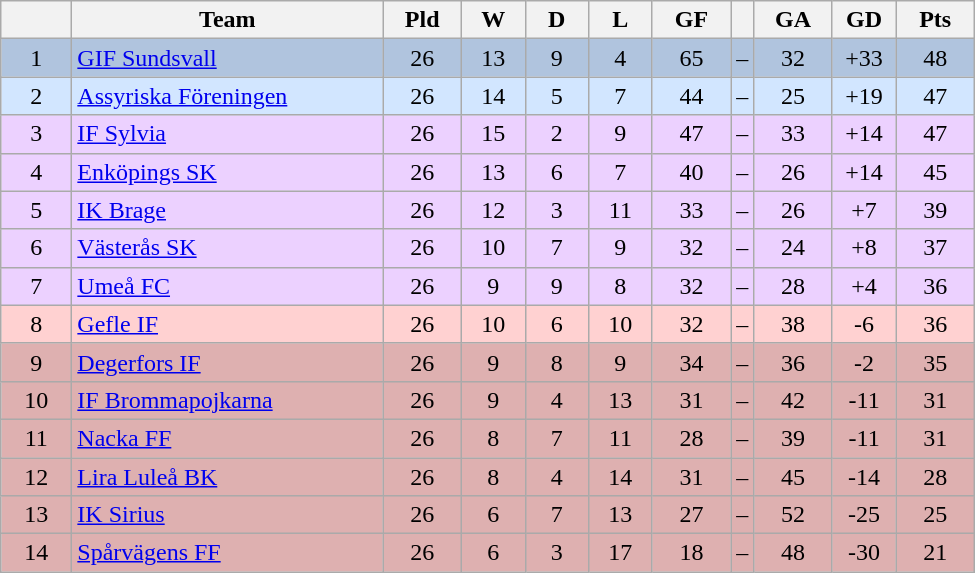<table class="wikitable" style="text-align: center">
<tr>
<th style="width: 40px;"></th>
<th style="width: 200px;">Team</th>
<th style="width: 45px;">Pld</th>
<th style="width: 35px;">W</th>
<th style="width: 35px;">D</th>
<th style="width: 35px;">L</th>
<th style="width: 45px;">GF</th>
<th></th>
<th style="width: 45px;">GA</th>
<th style="width: 35px;">GD</th>
<th style="width: 45px;">Pts</th>
</tr>
<tr style="background: #b0c4de">
<td>1</td>
<td style="text-align: left;"><a href='#'>GIF Sundsvall</a></td>
<td>26</td>
<td>13</td>
<td>9</td>
<td>4</td>
<td>65</td>
<td>–</td>
<td>32</td>
<td>+33</td>
<td>48</td>
</tr>
<tr style="background: #d2e6ff">
<td>2</td>
<td style="text-align: left;"><a href='#'>Assyriska Föreningen</a></td>
<td>26</td>
<td>14</td>
<td>5</td>
<td>7</td>
<td>44</td>
<td>–</td>
<td>25</td>
<td>+19</td>
<td>47</td>
</tr>
<tr style="background: #ecd1ff">
<td>3</td>
<td style="text-align: left;"><a href='#'>IF Sylvia</a></td>
<td>26</td>
<td>15</td>
<td>2</td>
<td>9</td>
<td>47</td>
<td>–</td>
<td>33</td>
<td>+14</td>
<td>47</td>
</tr>
<tr style="background: #ecd1ff">
<td>4</td>
<td style="text-align: left;"><a href='#'>Enköpings SK</a></td>
<td>26</td>
<td>13</td>
<td>6</td>
<td>7</td>
<td>40</td>
<td>–</td>
<td>26</td>
<td>+14</td>
<td>45</td>
</tr>
<tr style="background: #ecd1ff">
<td>5</td>
<td style="text-align: left;"><a href='#'>IK Brage</a></td>
<td>26</td>
<td>12</td>
<td>3</td>
<td>11</td>
<td>33</td>
<td>–</td>
<td>26</td>
<td>+7</td>
<td>39</td>
</tr>
<tr style="background: #ecd1ff">
<td>6</td>
<td style="text-align: left;"><a href='#'>Västerås SK</a></td>
<td>26</td>
<td>10</td>
<td>7</td>
<td>9</td>
<td>32</td>
<td>–</td>
<td>24</td>
<td>+8</td>
<td>37</td>
</tr>
<tr style="background: #ecd1ff">
<td>7</td>
<td style="text-align: left;"><a href='#'>Umeå FC</a></td>
<td>26</td>
<td>9</td>
<td>9</td>
<td>8</td>
<td>32</td>
<td>–</td>
<td>28</td>
<td>+4</td>
<td>36</td>
</tr>
<tr style="background: #ffd1d1">
<td>8</td>
<td style="text-align: left;"><a href='#'>Gefle IF</a></td>
<td>26</td>
<td>10</td>
<td>6</td>
<td>10</td>
<td>32</td>
<td>–</td>
<td>38</td>
<td>-6</td>
<td>36</td>
</tr>
<tr style="background: #deb0b0">
<td>9</td>
<td style="text-align: left;"><a href='#'>Degerfors IF</a></td>
<td>26</td>
<td>9</td>
<td>8</td>
<td>9</td>
<td>34</td>
<td>–</td>
<td>36</td>
<td>-2</td>
<td>35</td>
</tr>
<tr style="background: #deb0b0">
<td>10</td>
<td style="text-align: left;"><a href='#'>IF Brommapojkarna</a></td>
<td>26</td>
<td>9</td>
<td>4</td>
<td>13</td>
<td>31</td>
<td>–</td>
<td>42</td>
<td>-11</td>
<td>31</td>
</tr>
<tr style="background: #deb0b0">
<td>11</td>
<td style="text-align: left;"><a href='#'>Nacka FF</a></td>
<td>26</td>
<td>8</td>
<td>7</td>
<td>11</td>
<td>28</td>
<td>–</td>
<td>39</td>
<td>-11</td>
<td>31</td>
</tr>
<tr style="background: #deb0b0">
<td>12</td>
<td style="text-align: left;"><a href='#'>Lira Luleå BK</a></td>
<td>26</td>
<td>8</td>
<td>4</td>
<td>14</td>
<td>31</td>
<td>–</td>
<td>45</td>
<td>-14</td>
<td>28</td>
</tr>
<tr style="background: #deb0b0">
<td>13</td>
<td style="text-align: left;"><a href='#'>IK Sirius</a></td>
<td>26</td>
<td>6</td>
<td>7</td>
<td>13</td>
<td>27</td>
<td>–</td>
<td>52</td>
<td>-25</td>
<td>25</td>
</tr>
<tr style="background: #deb0b0">
<td>14</td>
<td style="text-align: left;"><a href='#'>Spårvägens FF</a></td>
<td>26</td>
<td>6</td>
<td>3</td>
<td>17</td>
<td>18</td>
<td>–</td>
<td>48</td>
<td>-30</td>
<td>21</td>
</tr>
</table>
